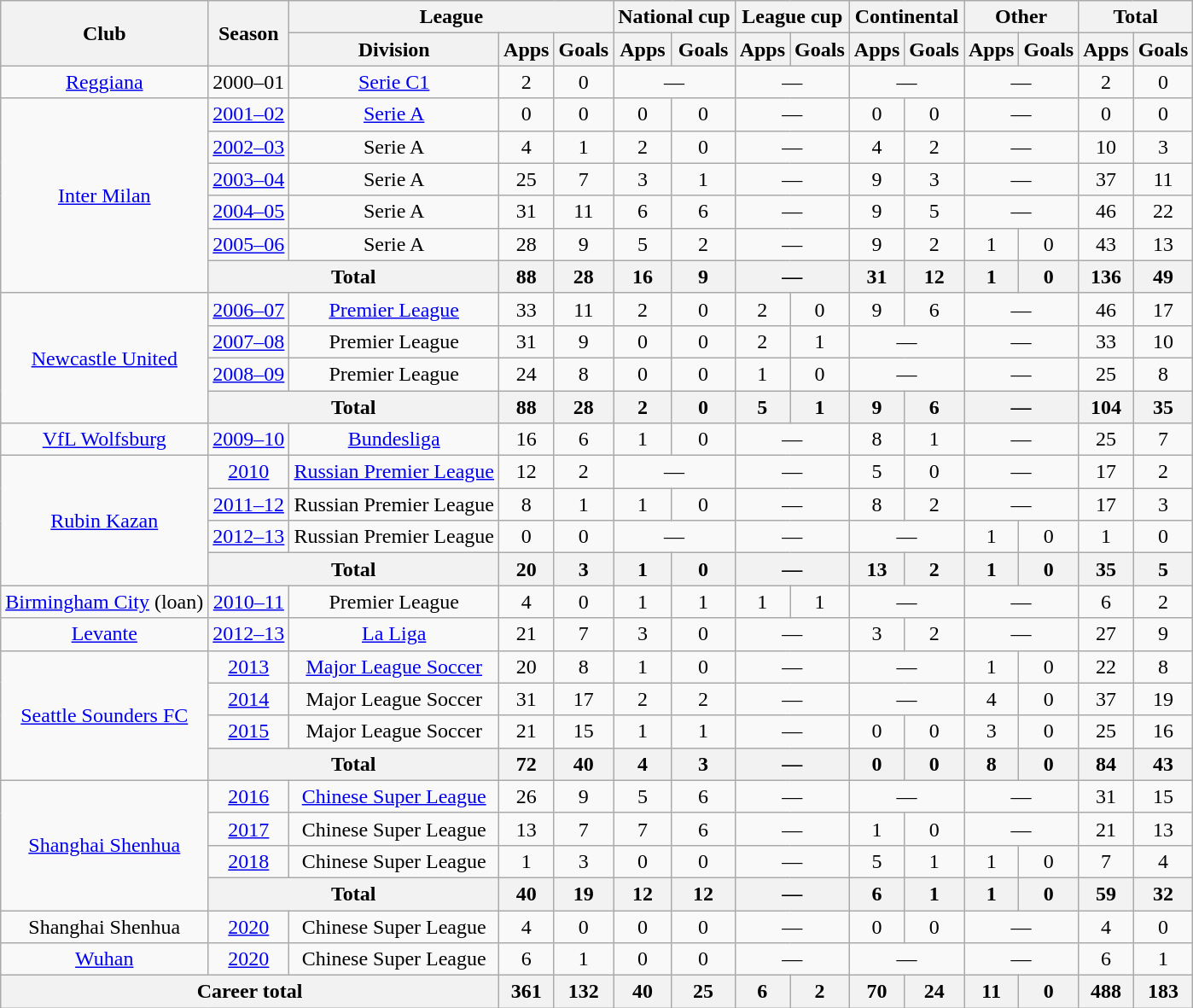<table class="wikitable" style="text-align: center">
<tr>
<th rowspan="2">Club</th>
<th rowspan="2">Season</th>
<th colspan="3">League</th>
<th colspan="2">National cup</th>
<th colspan="2">League cup</th>
<th colspan="2">Continental</th>
<th colspan="2">Other</th>
<th colspan="2">Total</th>
</tr>
<tr>
<th>Division</th>
<th>Apps</th>
<th>Goals</th>
<th>Apps</th>
<th>Goals</th>
<th>Apps</th>
<th>Goals</th>
<th>Apps</th>
<th>Goals</th>
<th>Apps</th>
<th>Goals</th>
<th>Apps</th>
<th>Goals</th>
</tr>
<tr>
<td><a href='#'>Reggiana</a></td>
<td>2000–01</td>
<td><a href='#'>Serie C1</a></td>
<td>2</td>
<td>0</td>
<td colspan="2">—</td>
<td colspan="2">—</td>
<td colspan="2">—</td>
<td colspan="2">—</td>
<td>2</td>
<td>0</td>
</tr>
<tr>
<td rowspan="6"><a href='#'>Inter Milan</a></td>
<td><a href='#'>2001–02</a></td>
<td><a href='#'>Serie A</a></td>
<td>0</td>
<td>0</td>
<td>0</td>
<td>0</td>
<td colspan="2">—</td>
<td>0</td>
<td>0</td>
<td colspan="2">—</td>
<td>0</td>
<td>0</td>
</tr>
<tr>
<td><a href='#'>2002–03</a></td>
<td>Serie A</td>
<td>4</td>
<td>1</td>
<td>2</td>
<td>0</td>
<td colspan="2">—</td>
<td>4</td>
<td>2</td>
<td colspan="2">—</td>
<td>10</td>
<td>3</td>
</tr>
<tr>
<td><a href='#'>2003–04</a></td>
<td>Serie A</td>
<td>25</td>
<td>7</td>
<td>3</td>
<td>1</td>
<td colspan="2">—</td>
<td>9</td>
<td>3</td>
<td colspan="2">—</td>
<td>37</td>
<td>11</td>
</tr>
<tr>
<td><a href='#'>2004–05</a></td>
<td>Serie A</td>
<td>31</td>
<td>11</td>
<td>6</td>
<td>6</td>
<td colspan="2">—</td>
<td>9</td>
<td>5</td>
<td colspan="2">—</td>
<td>46</td>
<td>22</td>
</tr>
<tr>
<td><a href='#'>2005–06</a></td>
<td>Serie A</td>
<td>28</td>
<td>9</td>
<td>5</td>
<td>2</td>
<td colspan="2">—</td>
<td>9</td>
<td>2</td>
<td>1</td>
<td>0</td>
<td>43</td>
<td>13</td>
</tr>
<tr>
<th colspan="2">Total</th>
<th>88</th>
<th>28</th>
<th>16</th>
<th>9</th>
<th colspan="2">—</th>
<th>31</th>
<th>12</th>
<th>1</th>
<th>0</th>
<th>136</th>
<th>49</th>
</tr>
<tr>
<td rowspan="4"><a href='#'>Newcastle United</a></td>
<td><a href='#'>2006–07</a></td>
<td><a href='#'>Premier League</a></td>
<td>33</td>
<td>11</td>
<td>2</td>
<td>0</td>
<td>2</td>
<td>0</td>
<td>9</td>
<td>6</td>
<td colspan="2">—</td>
<td>46</td>
<td>17</td>
</tr>
<tr>
<td><a href='#'>2007–08</a></td>
<td>Premier League</td>
<td>31</td>
<td>9</td>
<td>0</td>
<td>0</td>
<td>2</td>
<td>1</td>
<td colspan="2">—</td>
<td colspan="2">—</td>
<td>33</td>
<td>10</td>
</tr>
<tr>
<td><a href='#'>2008–09</a></td>
<td>Premier League</td>
<td>24</td>
<td>8</td>
<td>0</td>
<td>0</td>
<td>1</td>
<td>0</td>
<td colspan="2">—</td>
<td colspan="2">—</td>
<td>25</td>
<td>8</td>
</tr>
<tr>
<th colspan="2">Total</th>
<th>88</th>
<th>28</th>
<th>2</th>
<th>0</th>
<th>5</th>
<th>1</th>
<th>9</th>
<th>6</th>
<th colspan="2">—</th>
<th>104</th>
<th>35</th>
</tr>
<tr>
<td><a href='#'>VfL Wolfsburg</a></td>
<td><a href='#'>2009–10</a></td>
<td><a href='#'>Bundesliga</a></td>
<td>16</td>
<td>6</td>
<td>1</td>
<td>0</td>
<td colspan="2">—</td>
<td>8</td>
<td>1</td>
<td colspan="2">—</td>
<td>25</td>
<td>7</td>
</tr>
<tr>
<td rowspan="4"><a href='#'>Rubin Kazan</a></td>
<td><a href='#'>2010</a></td>
<td><a href='#'>Russian Premier League</a></td>
<td>12</td>
<td>2</td>
<td colspan="2">—</td>
<td colspan="2">—</td>
<td>5</td>
<td>0</td>
<td colspan="2">—</td>
<td>17</td>
<td>2</td>
</tr>
<tr>
<td><a href='#'>2011–12</a></td>
<td>Russian Premier League</td>
<td>8</td>
<td>1</td>
<td>1</td>
<td>0</td>
<td colspan="2">—</td>
<td>8</td>
<td>2</td>
<td colspan="2">—</td>
<td>17</td>
<td>3</td>
</tr>
<tr>
<td><a href='#'>2012–13</a></td>
<td>Russian Premier League</td>
<td>0</td>
<td>0</td>
<td colspan="2">—</td>
<td colspan="2">—</td>
<td colspan="2">—</td>
<td>1</td>
<td>0</td>
<td>1</td>
<td>0</td>
</tr>
<tr>
<th colspan="2">Total</th>
<th>20</th>
<th>3</th>
<th>1</th>
<th>0</th>
<th colspan="2">—</th>
<th>13</th>
<th>2</th>
<th>1</th>
<th>0</th>
<th>35</th>
<th>5</th>
</tr>
<tr>
<td><a href='#'>Birmingham City</a> (loan)</td>
<td><a href='#'>2010–11</a></td>
<td>Premier League</td>
<td>4</td>
<td>0</td>
<td>1</td>
<td>1</td>
<td>1</td>
<td>1</td>
<td colspan="2">—</td>
<td colspan="2">—</td>
<td>6</td>
<td>2</td>
</tr>
<tr>
<td><a href='#'>Levante</a></td>
<td><a href='#'>2012–13</a></td>
<td><a href='#'>La Liga</a></td>
<td>21</td>
<td>7</td>
<td>3</td>
<td>0</td>
<td colspan="2">—</td>
<td>3</td>
<td>2</td>
<td colspan="2">—</td>
<td>27</td>
<td>9</td>
</tr>
<tr>
<td rowspan="4"><a href='#'>Seattle Sounders FC</a></td>
<td><a href='#'>2013</a></td>
<td><a href='#'>Major League Soccer</a></td>
<td>20</td>
<td>8</td>
<td>1</td>
<td>0</td>
<td colspan="2">—</td>
<td colspan="2">—</td>
<td>1</td>
<td>0</td>
<td>22</td>
<td>8</td>
</tr>
<tr>
<td><a href='#'>2014</a></td>
<td>Major League Soccer</td>
<td>31</td>
<td>17</td>
<td>2</td>
<td>2</td>
<td colspan="2">—</td>
<td colspan="2">—</td>
<td>4</td>
<td>0</td>
<td>37</td>
<td>19</td>
</tr>
<tr>
<td><a href='#'>2015</a></td>
<td>Major League Soccer</td>
<td>21</td>
<td>15</td>
<td>1</td>
<td>1</td>
<td colspan="2">—</td>
<td>0</td>
<td>0</td>
<td>3</td>
<td>0</td>
<td>25</td>
<td>16</td>
</tr>
<tr>
<th colspan="2">Total</th>
<th>72</th>
<th>40</th>
<th>4</th>
<th>3</th>
<th colspan="2">—</th>
<th>0</th>
<th>0</th>
<th>8</th>
<th>0</th>
<th>84</th>
<th>43</th>
</tr>
<tr>
<td rowspan="4"><a href='#'>Shanghai Shenhua</a></td>
<td><a href='#'>2016</a></td>
<td><a href='#'>Chinese Super League</a></td>
<td>26</td>
<td>9</td>
<td>5</td>
<td>6</td>
<td colspan="2">—</td>
<td colspan="2">—</td>
<td colspan="2">—</td>
<td>31</td>
<td>15</td>
</tr>
<tr>
<td><a href='#'>2017</a></td>
<td>Chinese Super League</td>
<td>13</td>
<td>7</td>
<td>7</td>
<td>6</td>
<td colspan="2">—</td>
<td>1</td>
<td>0</td>
<td colspan="2">—</td>
<td>21</td>
<td>13</td>
</tr>
<tr>
<td><a href='#'>2018</a></td>
<td>Chinese Super League</td>
<td>1</td>
<td>3</td>
<td>0</td>
<td>0</td>
<td colspan="2">—</td>
<td>5</td>
<td>1</td>
<td>1</td>
<td>0</td>
<td>7</td>
<td>4</td>
</tr>
<tr>
<th colspan="2">Total</th>
<th>40</th>
<th>19</th>
<th>12</th>
<th>12</th>
<th colspan="2">—</th>
<th>6</th>
<th>1</th>
<th>1</th>
<th>0</th>
<th>59</th>
<th>32</th>
</tr>
<tr>
<td>Shanghai Shenhua</td>
<td><a href='#'>2020</a></td>
<td>Chinese Super League</td>
<td>4</td>
<td>0</td>
<td>0</td>
<td>0</td>
<td colspan="2">—</td>
<td>0</td>
<td>0</td>
<td colspan="2">—</td>
<td>4</td>
<td>0</td>
</tr>
<tr>
<td><a href='#'>Wuhan</a></td>
<td><a href='#'>2020</a></td>
<td>Chinese Super League</td>
<td>6</td>
<td>1</td>
<td>0</td>
<td>0</td>
<td colspan="2">—</td>
<td colspan="2">—</td>
<td colspan="2">—</td>
<td>6</td>
<td>1</td>
</tr>
<tr>
<th colspan="3">Career total</th>
<th>361</th>
<th>132</th>
<th>40</th>
<th>25</th>
<th>6</th>
<th>2</th>
<th>70</th>
<th>24</th>
<th>11</th>
<th>0</th>
<th>488</th>
<th>183</th>
</tr>
</table>
